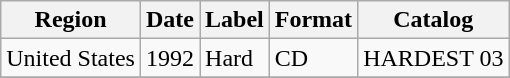<table class="wikitable">
<tr>
<th>Region</th>
<th>Date</th>
<th>Label</th>
<th>Format</th>
<th>Catalog</th>
</tr>
<tr>
<td>United States</td>
<td>1992</td>
<td>Hard</td>
<td>CD</td>
<td>HARDEST 03</td>
</tr>
<tr>
</tr>
</table>
